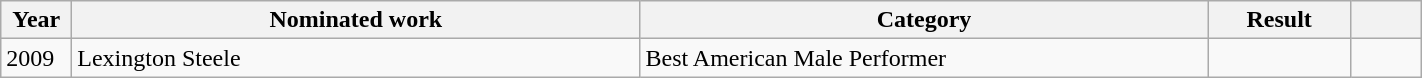<table class="wikitable" style="width:75%;">
<tr>
<th width=5%>Year</th>
<th style="width:40%;">Nominated work</th>
<th style="width:40%;">Category</th>
<th style="width:10%;">Result</th>
<th width=5%></th>
</tr>
<tr>
<td>2009</td>
<td>Lexington Steele</td>
<td>Best American Male Performer</td>
<td></td>
<td style="text-align:center;"></td>
</tr>
</table>
